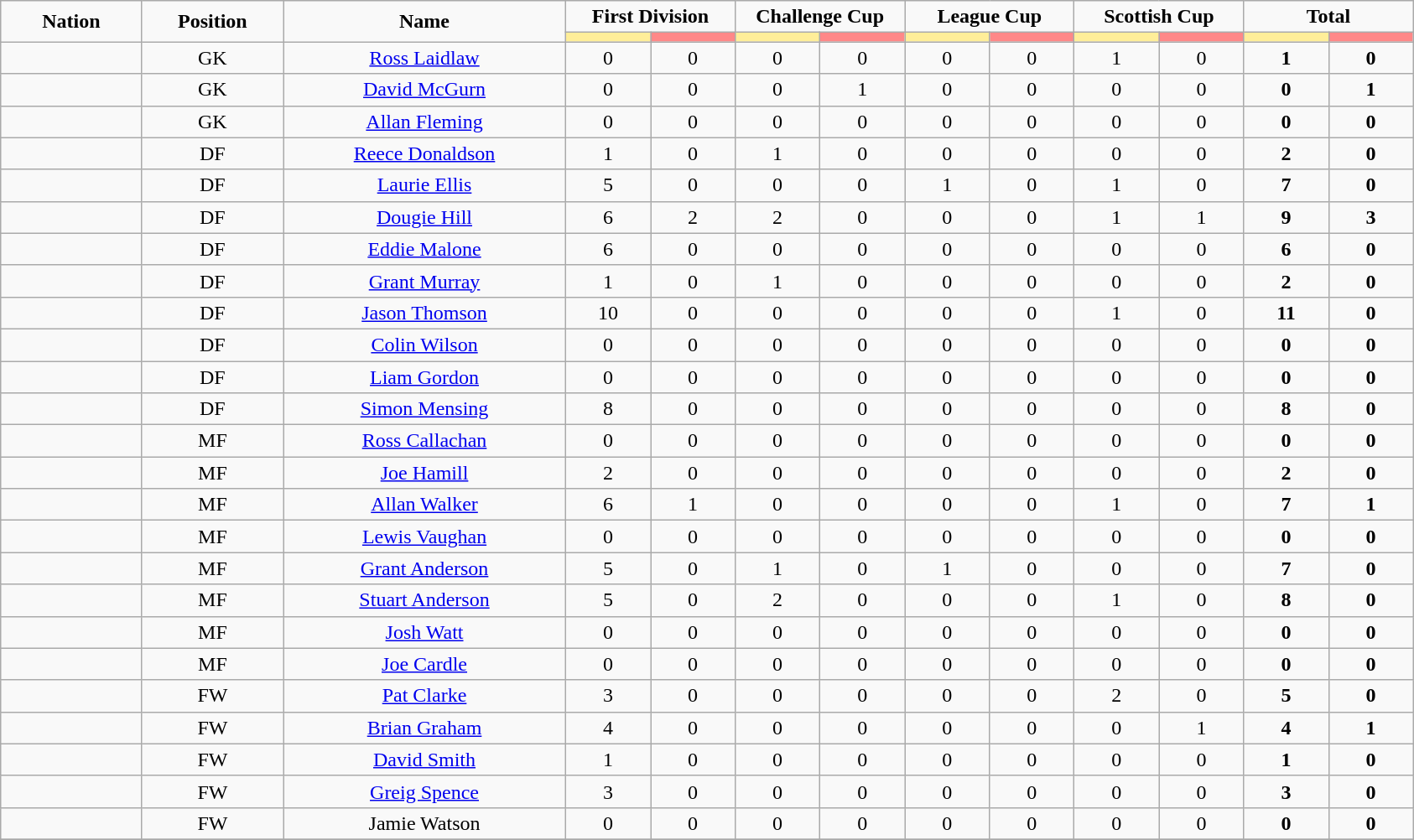<table class="wikitable" style="font-size: 100%; text-align: center;">
<tr>
<td rowspan="2" width="10%" align="center"><strong>Nation</strong></td>
<td rowspan="2" width="10%" align="center"><strong>Position</strong></td>
<td rowspan="2" width="20%" align="center"><strong>Name</strong></td>
<td colspan="2" align="center"><strong>First Division</strong></td>
<td colspan="2" align="center"><strong>Challenge Cup</strong></td>
<td colspan="2" align="center"><strong>League Cup</strong></td>
<td colspan="2" align="center"><strong>Scottish Cup</strong></td>
<td colspan="2" align="center"><strong>Total </strong></td>
</tr>
<tr>
<th width=60 style="background: #FFEE99"></th>
<th width=60 style="background: #FF8888"></th>
<th width=60 style="background: #FFEE99"></th>
<th width=60 style="background: #FF8888"></th>
<th width=60 style="background: #FFEE99"></th>
<th width=60 style="background: #FF8888"></th>
<th width=60 style="background: #FFEE99"></th>
<th width=60 style="background: #FF8888"></th>
<th width=60 style="background: #FFEE99"></th>
<th width=60 style="background: #FF8888"></th>
</tr>
<tr>
<td></td>
<td>GK</td>
<td><a href='#'>Ross Laidlaw</a></td>
<td>0</td>
<td>0</td>
<td>0</td>
<td>0</td>
<td>0</td>
<td>0</td>
<td>1</td>
<td>0</td>
<td><strong>1</strong></td>
<td><strong>0</strong></td>
</tr>
<tr>
<td></td>
<td>GK</td>
<td><a href='#'>David McGurn</a></td>
<td>0</td>
<td>0</td>
<td>0</td>
<td>1</td>
<td>0</td>
<td>0</td>
<td>0</td>
<td>0</td>
<td><strong>0</strong></td>
<td><strong>1</strong></td>
</tr>
<tr>
<td></td>
<td>GK</td>
<td><a href='#'>Allan Fleming</a></td>
<td>0</td>
<td>0</td>
<td>0</td>
<td>0</td>
<td>0</td>
<td>0</td>
<td>0</td>
<td>0</td>
<td><strong>0</strong></td>
<td><strong>0</strong></td>
</tr>
<tr>
<td></td>
<td>DF</td>
<td><a href='#'>Reece Donaldson</a></td>
<td>1</td>
<td>0</td>
<td>1</td>
<td>0</td>
<td>0</td>
<td>0</td>
<td>0</td>
<td>0</td>
<td><strong>2</strong></td>
<td><strong>0</strong></td>
</tr>
<tr>
<td></td>
<td>DF</td>
<td><a href='#'>Laurie Ellis</a></td>
<td>5</td>
<td>0</td>
<td>0</td>
<td>0</td>
<td>1</td>
<td>0</td>
<td>1</td>
<td>0</td>
<td><strong>7</strong></td>
<td><strong>0</strong></td>
</tr>
<tr>
<td></td>
<td>DF</td>
<td><a href='#'>Dougie Hill</a></td>
<td>6</td>
<td>2</td>
<td>2</td>
<td>0</td>
<td>0</td>
<td>0</td>
<td>1</td>
<td>1</td>
<td><strong>9</strong></td>
<td><strong>3</strong></td>
</tr>
<tr>
<td></td>
<td>DF</td>
<td><a href='#'>Eddie Malone</a></td>
<td>6</td>
<td>0</td>
<td>0</td>
<td>0</td>
<td>0</td>
<td>0</td>
<td>0</td>
<td>0</td>
<td><strong>6</strong></td>
<td><strong>0</strong></td>
</tr>
<tr>
<td></td>
<td>DF</td>
<td><a href='#'>Grant Murray</a></td>
<td>1</td>
<td>0</td>
<td>1</td>
<td>0</td>
<td>0</td>
<td>0</td>
<td>0</td>
<td>0</td>
<td><strong>2</strong></td>
<td><strong>0</strong></td>
</tr>
<tr>
<td></td>
<td>DF</td>
<td><a href='#'>Jason Thomson</a></td>
<td>10</td>
<td>0</td>
<td>0</td>
<td>0</td>
<td>0</td>
<td>0</td>
<td>1</td>
<td>0</td>
<td><strong>11</strong></td>
<td><strong>0</strong></td>
</tr>
<tr>
<td></td>
<td>DF</td>
<td><a href='#'>Colin Wilson</a></td>
<td>0</td>
<td>0</td>
<td>0</td>
<td>0</td>
<td>0</td>
<td>0</td>
<td>0</td>
<td>0</td>
<td><strong>0</strong></td>
<td><strong>0</strong></td>
</tr>
<tr>
<td></td>
<td>DF</td>
<td><a href='#'>Liam Gordon</a></td>
<td>0</td>
<td>0</td>
<td>0</td>
<td>0</td>
<td>0</td>
<td>0</td>
<td>0</td>
<td>0</td>
<td><strong>0</strong></td>
<td><strong>0</strong></td>
</tr>
<tr>
<td></td>
<td>DF</td>
<td><a href='#'>Simon Mensing</a></td>
<td>8</td>
<td>0</td>
<td>0</td>
<td>0</td>
<td>0</td>
<td>0</td>
<td>0</td>
<td>0</td>
<td><strong>8</strong></td>
<td><strong>0</strong></td>
</tr>
<tr>
<td></td>
<td>MF</td>
<td><a href='#'>Ross Callachan</a></td>
<td>0</td>
<td>0</td>
<td>0</td>
<td>0</td>
<td>0</td>
<td>0</td>
<td>0</td>
<td>0</td>
<td><strong>0</strong></td>
<td><strong>0</strong></td>
</tr>
<tr>
<td></td>
<td>MF</td>
<td><a href='#'>Joe Hamill</a></td>
<td>2</td>
<td>0</td>
<td>0</td>
<td>0</td>
<td>0</td>
<td>0</td>
<td>0</td>
<td>0</td>
<td><strong>2</strong></td>
<td><strong>0</strong></td>
</tr>
<tr>
<td></td>
<td>MF</td>
<td><a href='#'>Allan Walker</a></td>
<td>6</td>
<td>1</td>
<td>0</td>
<td>0</td>
<td>0</td>
<td>0</td>
<td>1</td>
<td>0</td>
<td><strong>7</strong></td>
<td><strong>1</strong></td>
</tr>
<tr>
<td></td>
<td>MF</td>
<td><a href='#'>Lewis Vaughan</a></td>
<td>0</td>
<td>0</td>
<td>0</td>
<td>0</td>
<td>0</td>
<td>0</td>
<td>0</td>
<td>0</td>
<td><strong>0</strong></td>
<td><strong>0</strong></td>
</tr>
<tr>
<td></td>
<td>MF</td>
<td><a href='#'>Grant Anderson</a></td>
<td>5</td>
<td>0</td>
<td>1</td>
<td>0</td>
<td>1</td>
<td>0</td>
<td>0</td>
<td>0</td>
<td><strong>7</strong></td>
<td><strong>0</strong></td>
</tr>
<tr>
<td></td>
<td>MF</td>
<td><a href='#'>Stuart Anderson</a></td>
<td>5</td>
<td>0</td>
<td>2</td>
<td>0</td>
<td>0</td>
<td>0</td>
<td>1</td>
<td>0</td>
<td><strong>8</strong></td>
<td><strong>0</strong></td>
</tr>
<tr>
<td></td>
<td>MF</td>
<td><a href='#'>Josh Watt</a></td>
<td>0</td>
<td>0</td>
<td>0</td>
<td>0</td>
<td>0</td>
<td>0</td>
<td>0</td>
<td>0</td>
<td><strong>0</strong></td>
<td><strong>0</strong></td>
</tr>
<tr>
<td></td>
<td>MF</td>
<td><a href='#'>Joe Cardle</a></td>
<td>0</td>
<td>0</td>
<td>0</td>
<td>0</td>
<td>0</td>
<td>0</td>
<td>0</td>
<td>0</td>
<td><strong>0</strong></td>
<td><strong>0</strong></td>
</tr>
<tr>
<td></td>
<td>FW</td>
<td><a href='#'>Pat Clarke</a></td>
<td>3</td>
<td>0</td>
<td>0</td>
<td>0</td>
<td>0</td>
<td>0</td>
<td>2</td>
<td>0</td>
<td><strong>5</strong></td>
<td><strong>0</strong></td>
</tr>
<tr>
<td></td>
<td>FW</td>
<td><a href='#'>Brian Graham</a></td>
<td>4</td>
<td>0</td>
<td>0</td>
<td>0</td>
<td>0</td>
<td>0</td>
<td>0</td>
<td>1</td>
<td><strong>4</strong></td>
<td><strong>1</strong></td>
</tr>
<tr>
<td></td>
<td>FW</td>
<td><a href='#'>David Smith</a></td>
<td>1</td>
<td>0</td>
<td>0</td>
<td>0</td>
<td>0</td>
<td>0</td>
<td>0</td>
<td>0</td>
<td><strong>1</strong></td>
<td><strong>0</strong></td>
</tr>
<tr>
<td></td>
<td>FW</td>
<td><a href='#'>Greig Spence</a></td>
<td>3</td>
<td>0</td>
<td>0</td>
<td>0</td>
<td>0</td>
<td>0</td>
<td>0</td>
<td>0</td>
<td><strong>3</strong></td>
<td><strong>0</strong></td>
</tr>
<tr>
<td></td>
<td>FW</td>
<td>Jamie Watson</td>
<td>0</td>
<td>0</td>
<td>0</td>
<td>0</td>
<td>0</td>
<td>0</td>
<td>0</td>
<td>0</td>
<td><strong>0</strong></td>
<td><strong>0</strong></td>
</tr>
<tr>
</tr>
</table>
